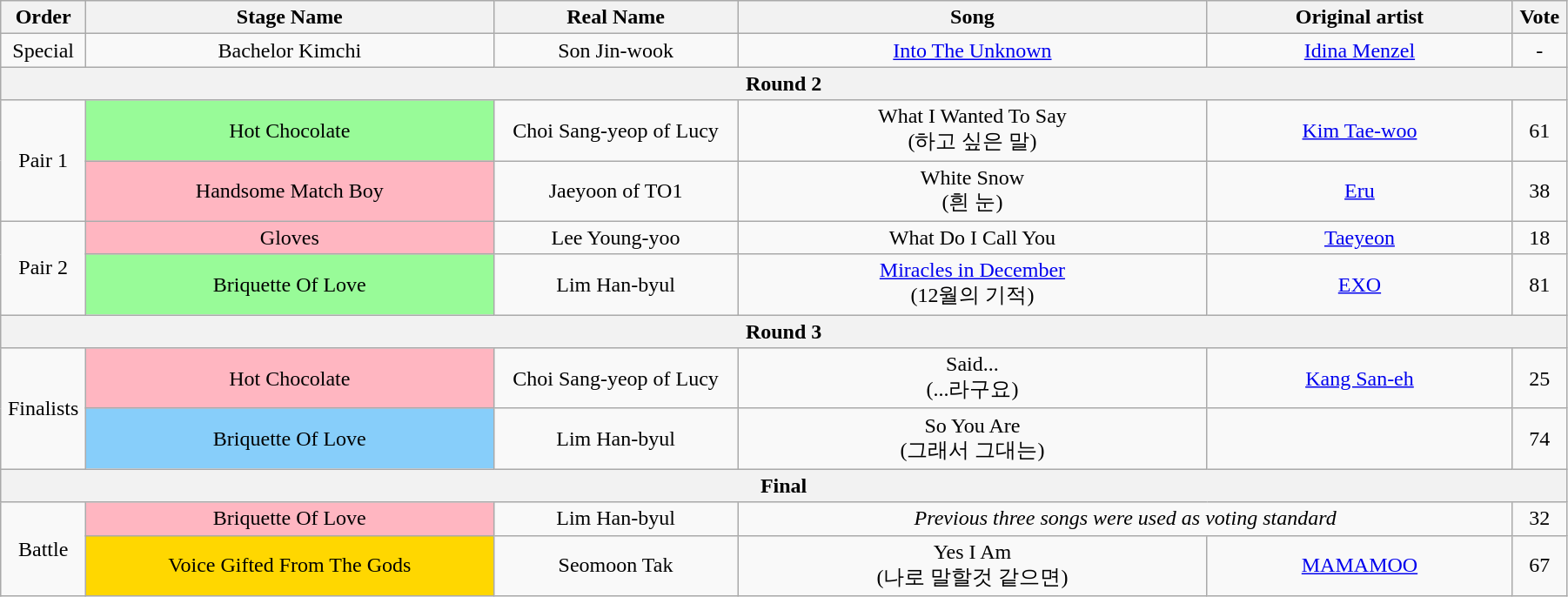<table class="wikitable" style="text-align:center; width:95%;">
<tr>
<th style="width:1%">Order</th>
<th style="width:20%;">Stage Name</th>
<th style="width:12%">Real Name</th>
<th style="width:23%;">Song</th>
<th style="width:15%;">Original artist</th>
<th style="width:1%;">Vote</th>
</tr>
<tr>
<td>Special</td>
<td>Bachelor Kimchi</td>
<td>Son Jin-wook</td>
<td><a href='#'>Into The Unknown</a></td>
<td><a href='#'>Idina Menzel</a></td>
<td>-</td>
</tr>
<tr>
<th colspan=6>Round 2</th>
</tr>
<tr>
<td rowspan=2>Pair 1</td>
<td bgcolor="palegreen">Hot Chocolate</td>
<td>Choi Sang-yeop of Lucy</td>
<td>What I Wanted To Say<br>(하고 싶은 말)</td>
<td><a href='#'>Kim Tae-woo</a></td>
<td>61</td>
</tr>
<tr>
<td bgcolor="lightpink">Handsome Match Boy</td>
<td>Jaeyoon of TO1</td>
<td>White Snow<br>(흰 눈)</td>
<td><a href='#'>Eru</a></td>
<td>38</td>
</tr>
<tr>
<td rowspan=2>Pair 2</td>
<td bgcolor="lightpink">Gloves</td>
<td>Lee Young-yoo</td>
<td>What Do I Call You</td>
<td><a href='#'>Taeyeon</a></td>
<td>18</td>
</tr>
<tr>
<td bgcolor="palegreen">Briquette Of Love</td>
<td>Lim Han-byul</td>
<td><a href='#'>Miracles in December</a><br>(12월의 기적)</td>
<td><a href='#'>EXO</a></td>
<td>81</td>
</tr>
<tr>
<th colspan=6>Round 3</th>
</tr>
<tr>
<td rowspan=2>Finalists</td>
<td bgcolor="lightpink">Hot Chocolate</td>
<td>Choi Sang-yeop of Lucy</td>
<td>Said...<br>(...라구요)</td>
<td><a href='#'>Kang San-eh</a></td>
<td>25</td>
</tr>
<tr>
<td bgcolor="lightskyblue">Briquette Of Love</td>
<td>Lim Han-byul</td>
<td>So You Are<br>(그래서 그대는)</td>
<td></td>
<td>74</td>
</tr>
<tr>
<th colspan=6>Final</th>
</tr>
<tr>
<td rowspan=2>Battle</td>
<td bgcolor="lightpink">Briquette Of Love</td>
<td>Lim Han-byul</td>
<td colspan=2><em>Previous three songs were used as voting standard</em></td>
<td>32</td>
</tr>
<tr>
<td bgcolor="gold">Voice Gifted From The Gods</td>
<td>Seomoon Tak</td>
<td>Yes I Am<br>(나로 말할것 같으면)</td>
<td><a href='#'>MAMAMOO</a></td>
<td>67</td>
</tr>
</table>
